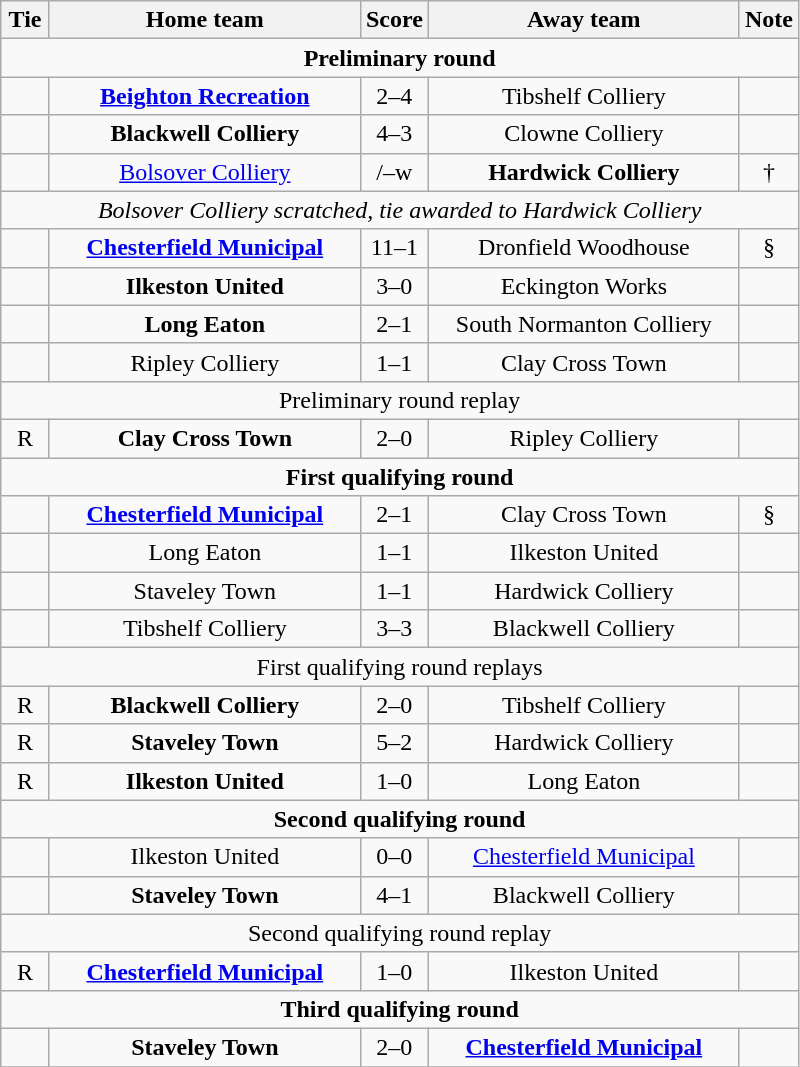<table class="wikitable" style="text-align:center;">
<tr>
<th width=25>Tie</th>
<th width=200>Home team</th>
<th width=20>Score</th>
<th width=200>Away team</th>
<th width=25>Note</th>
</tr>
<tr>
<td colspan="5"><strong>Preliminary round</strong></td>
</tr>
<tr>
<td></td>
<td><strong><a href='#'>Beighton Recreation</a></strong></td>
<td>2–4</td>
<td>Tibshelf Colliery</td>
<td></td>
</tr>
<tr>
<td></td>
<td><strong>Blackwell Colliery</strong></td>
<td>4–3</td>
<td>Clowne Colliery</td>
<td></td>
</tr>
<tr>
<td></td>
<td><a href='#'>Bolsover Colliery</a></td>
<td>/–w</td>
<td><strong>Hardwick Colliery</strong></td>
<td>†</td>
</tr>
<tr>
<td colspan="5"><em>Bolsover Colliery scratched, tie awarded to Hardwick Colliery</em></td>
</tr>
<tr>
<td></td>
<td><strong><a href='#'>Chesterfield Municipal</a></strong></td>
<td>11–1</td>
<td>Dronfield Woodhouse</td>
<td>§</td>
</tr>
<tr>
<td></td>
<td><strong>Ilkeston United</strong></td>
<td>3–0</td>
<td>Eckington Works</td>
<td></td>
</tr>
<tr>
<td></td>
<td><strong>Long Eaton</strong></td>
<td>2–1</td>
<td>South Normanton Colliery</td>
<td></td>
</tr>
<tr>
<td></td>
<td>Ripley Colliery</td>
<td>1–1</td>
<td>Clay Cross Town</td>
<td></td>
</tr>
<tr>
<td colspan="5">Preliminary round replay</td>
</tr>
<tr>
<td>R</td>
<td><strong>Clay Cross Town</strong></td>
<td>2–0</td>
<td>Ripley Colliery</td>
<td></td>
</tr>
<tr>
<td colspan="5"><strong>First qualifying round</strong></td>
</tr>
<tr>
<td></td>
<td><strong><a href='#'>Chesterfield Municipal</a></strong></td>
<td>2–1</td>
<td>Clay Cross Town</td>
<td>§</td>
</tr>
<tr>
<td></td>
<td>Long Eaton</td>
<td>1–1</td>
<td>Ilkeston United</td>
<td></td>
</tr>
<tr>
<td></td>
<td>Staveley Town</td>
<td>1–1</td>
<td>Hardwick Colliery</td>
<td></td>
</tr>
<tr>
<td></td>
<td>Tibshelf Colliery</td>
<td>3–3</td>
<td>Blackwell Colliery</td>
<td></td>
</tr>
<tr>
<td colspan="5">First qualifying round replays</td>
</tr>
<tr>
<td>R</td>
<td><strong>Blackwell Colliery</strong></td>
<td>2–0</td>
<td>Tibshelf Colliery</td>
<td></td>
</tr>
<tr>
<td>R</td>
<td><strong>Staveley Town</strong></td>
<td>5–2</td>
<td>Hardwick Colliery</td>
<td></td>
</tr>
<tr>
<td>R</td>
<td><strong>Ilkeston United</strong></td>
<td>1–0</td>
<td>Long Eaton</td>
<td></td>
</tr>
<tr>
<td colspan="5"><strong>Second qualifying round</strong></td>
</tr>
<tr>
<td></td>
<td>Ilkeston United</td>
<td>0–0</td>
<td><a href='#'>Chesterfield Municipal</a></td>
<td></td>
</tr>
<tr>
<td></td>
<td><strong>Staveley Town</strong></td>
<td>4–1</td>
<td>Blackwell Colliery</td>
</tr>
<tr>
<td colspan="5">Second qualifying round replay</td>
</tr>
<tr>
<td>R</td>
<td><strong><a href='#'>Chesterfield Municipal</a></strong></td>
<td>1–0</td>
<td>Ilkeston United</td>
<td></td>
</tr>
<tr>
<td colspan="5"><strong>Third qualifying round</strong></td>
</tr>
<tr>
<td></td>
<td><strong>Staveley Town</strong></td>
<td>2–0</td>
<td><strong><a href='#'>Chesterfield Municipal</a></strong></td>
</tr>
<tr>
</tr>
</table>
